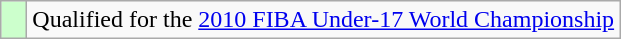<table class="wikitable">
<tr>
<td width=10px bgcolor="#ccffcc"></td>
<td>Qualified for the <a href='#'>2010 FIBA Under-17 World Championship</a></td>
</tr>
</table>
